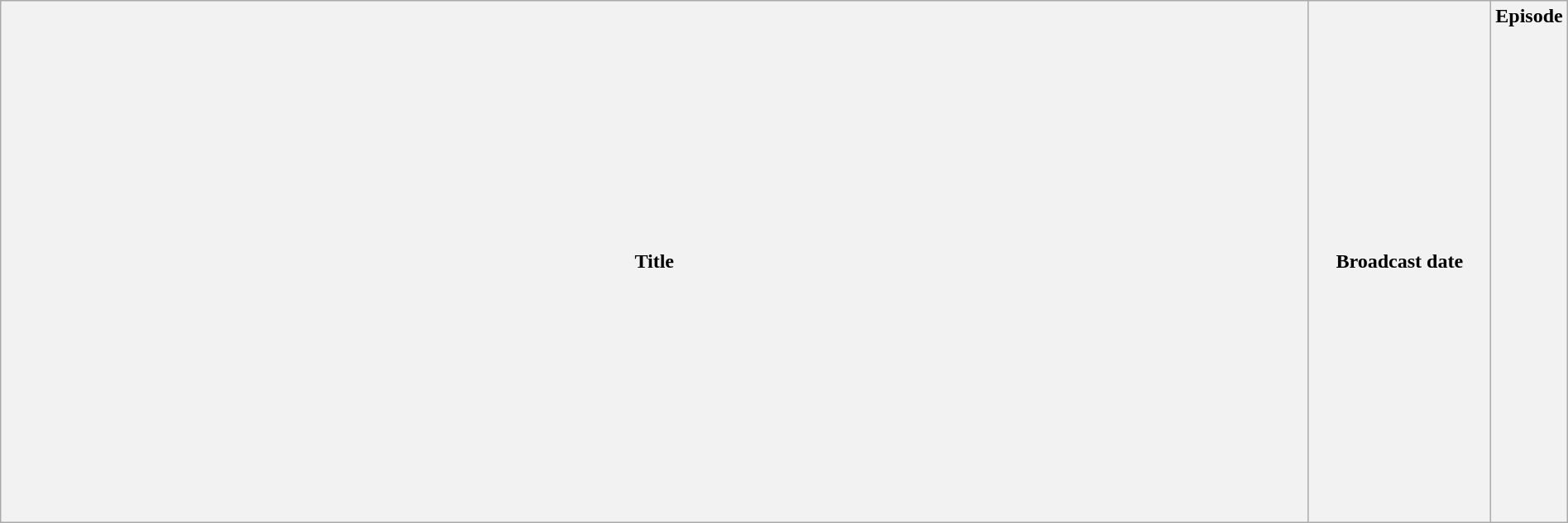<table class="wikitable plainrowheaders" style="width:100%; margin:auto;">
<tr>
<th>Title</th>
<th width="140">Broadcast date</th>
<th width="40">Episode<br><br><br><br><br><br><br><br><br><br><br><br><br><br><br><br><br><br><br><br><br><br><br></th>
</tr>
</table>
